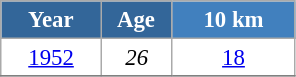<table class="wikitable" style="font-size:95%; text-align:center; border:grey solid 1px; border-collapse:collapse; background:#ffffff;">
<tr>
<th style="background-color:#369; color:white; width:60px;"> Year </th>
<th style="background-color:#369; color:white; width:40px;"> Age </th>
<th style="background-color:#4180be; color:white; width:75px;"> 10 km </th>
</tr>
<tr>
<td><a href='#'>1952</a></td>
<td><em>26</em></td>
<td><a href='#'>18</a></td>
</tr>
<tr>
</tr>
</table>
